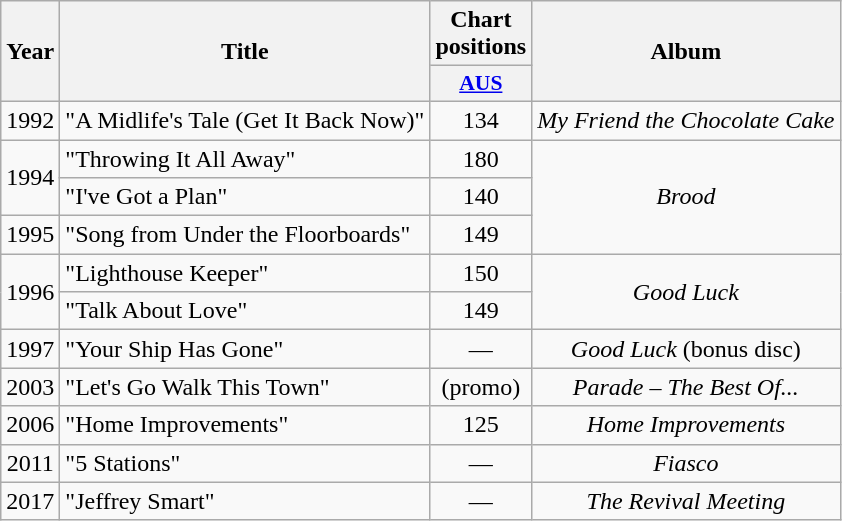<table class="wikitable plainrowheaders" style="text-align:center;">
<tr>
<th rowspan="2">Year</th>
<th rowspan="2">Title</th>
<th colspan="1">Chart positions</th>
<th rowspan="2">Album</th>
</tr>
<tr>
<th scope="col" style="width:3em;font-size:90%;"><a href='#'>AUS</a><br></th>
</tr>
<tr>
<td>1992</td>
<td align="left">"A Midlife's Tale (Get It Back Now)"</td>
<td>134</td>
<td><em>My Friend the Chocolate Cake</em></td>
</tr>
<tr>
<td rowspan="2">1994</td>
<td align="left">"Throwing It All Away"</td>
<td>180</td>
<td rowspan="3"><em>Brood</em></td>
</tr>
<tr>
<td align="left">"I've Got a Plan"</td>
<td>140</td>
</tr>
<tr>
<td rowspan="1">1995</td>
<td align="left">"Song from Under the Floorboards"</td>
<td>149</td>
</tr>
<tr>
<td rowspan="2">1996</td>
<td align="left">"Lighthouse Keeper"</td>
<td>150</td>
<td rowspan="2"><em>Good Luck</em></td>
</tr>
<tr>
<td align="left">"Talk About Love"</td>
<td>149</td>
</tr>
<tr>
<td>1997</td>
<td align="left">"Your Ship Has Gone"</td>
<td>—</td>
<td><em>Good Luck</em> (bonus disc)</td>
</tr>
<tr>
<td>2003</td>
<td align="left">"Let's Go Walk This Town"</td>
<td>(promo)</td>
<td><em>Parade – The Best Of...</em></td>
</tr>
<tr>
<td>2006</td>
<td align="left">"Home Improvements"</td>
<td>125</td>
<td><em>Home Improvements </em></td>
</tr>
<tr>
<td>2011</td>
<td align="left">"5 Stations"</td>
<td>—</td>
<td><em>Fiasco</em></td>
</tr>
<tr>
<td>2017</td>
<td align="left">"Jeffrey Smart"</td>
<td>—</td>
<td><em>The Revival Meeting</em></td>
</tr>
</table>
